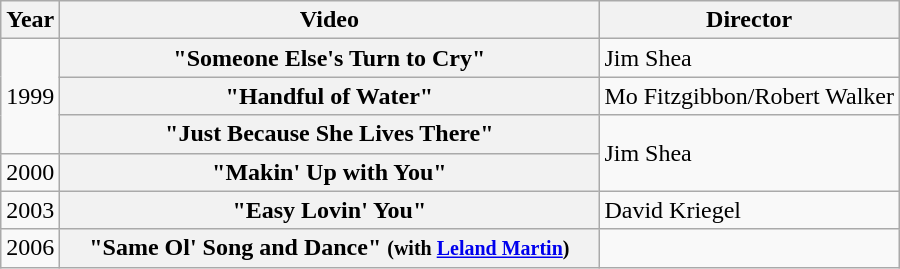<table class="wikitable plainrowheaders">
<tr>
<th>Year</th>
<th style="width:22em;">Video</th>
<th>Director</th>
</tr>
<tr>
<td rowspan="3">1999</td>
<th scope="row">"Someone Else's Turn to Cry"</th>
<td>Jim Shea</td>
</tr>
<tr>
<th scope="row">"Handful of Water"</th>
<td>Mo Fitzgibbon/Robert Walker</td>
</tr>
<tr>
<th scope="row">"Just Because She Lives There"</th>
<td rowspan="2">Jim Shea</td>
</tr>
<tr>
<td>2000</td>
<th scope="row">"Makin' Up with You"</th>
</tr>
<tr>
<td>2003</td>
<th scope="row">"Easy Lovin' You"</th>
<td>David Kriegel</td>
</tr>
<tr>
<td>2006</td>
<th scope="row">"Same Ol' Song and Dance" <small>(with <a href='#'>Leland Martin</a>)</small></th>
<td></td>
</tr>
</table>
